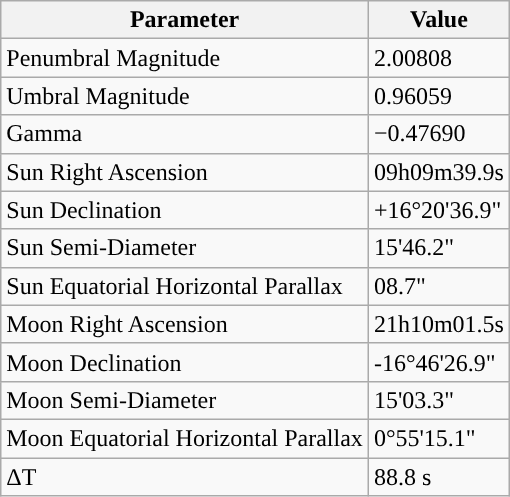<table class="wikitable">
<tr>
<th>Parameter</th>
<th>Value</th>
</tr>
<tr>
<td>Penumbral Magnitude</td>
<td>2.00808</td>
</tr>
<tr>
<td>Umbral Magnitude</td>
<td>0.96059</td>
</tr>
<tr>
<td>Gamma</td>
<td>−0.47690</td>
</tr>
<tr>
<td>Sun Right Ascension</td>
<td>09h09m39.9s</td>
</tr>
<tr>
<td>Sun Declination</td>
<td>+16°20'36.9"</td>
</tr>
<tr>
<td>Sun Semi-Diameter</td>
<td>15'46.2"</td>
</tr>
<tr>
<td>Sun Equatorial Horizontal Parallax</td>
<td>08.7"</td>
</tr>
<tr>
<td>Moon Right Ascension</td>
<td>21h10m01.5s</td>
</tr>
<tr>
<td>Moon Declination</td>
<td>-16°46'26.9"</td>
</tr>
<tr>
<td>Moon Semi-Diameter</td>
<td>15'03.3"</td>
</tr>
<tr>
<td>Moon Equatorial Horizontal Parallax</td>
<td>0°55'15.1"</td>
</tr>
<tr>
<td>ΔT</td>
<td>88.8 s</td>
</tr>
</table>
